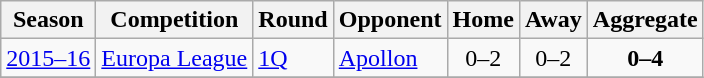<table class="wikitable" style="text-align:left">
<tr>
<th>Season</th>
<th>Competition</th>
<th>Round</th>
<th>Opponent</th>
<th>Home</th>
<th>Away</th>
<th>Aggregate</th>
</tr>
<tr>
<td><a href='#'>2015–16</a></td>
<td><a href='#'>Europa League</a></td>
<td><a href='#'>1Q</a></td>
<td> <a href='#'>Apollon</a></td>
<td style="text-align:center;">0–2</td>
<td style="text-align:center;">0–2</td>
<td style="text-align:center;"><strong>0–4</strong></td>
</tr>
<tr>
</tr>
</table>
